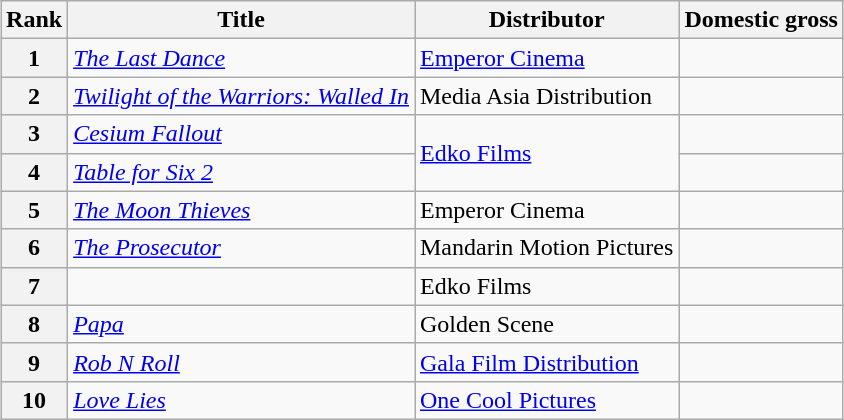<table class="wikitable sortable" style="margin:auto; margin:auto;">
<tr>
<th>Rank</th>
<th>Title</th>
<th>Distributor</th>
<th>Domestic gross</th>
</tr>
<tr>
<th style="text-align:center;">1</th>
<td><em><a href='#'>The Last Dance</a></em></td>
<td><a href='#'>Emperor Cinema</a></td>
<td></td>
</tr>
<tr>
<th style="text-align:center;">2</th>
<td><em><a href='#'>Twilight of the Warriors: Walled In</a></em></td>
<td>Media Asia Distribution</td>
<td></td>
</tr>
<tr>
<th style="text-align:center;">3</th>
<td><em><a href='#'>Cesium Fallout</a></em></td>
<td rowspan="2"><a href='#'>Edko Films</a></td>
<td></td>
</tr>
<tr>
<th style="text-align:center;">4</th>
<td><em><a href='#'>Table for Six 2</a></em></td>
<td></td>
</tr>
<tr>
<th style="text-align:center;">5</th>
<td><em><a href='#'>The Moon Thieves</a></em></td>
<td>Emperor Cinema</td>
<td></td>
</tr>
<tr>
<th style="text-align:center;">6</th>
<td><em><a href='#'>The Prosecutor</a></em></td>
<td>Mandarin Motion Pictures</td>
<td></td>
</tr>
<tr>
<th style="text-align:center;">7</th>
<td><em></em></td>
<td>Edko Films</td>
<td></td>
</tr>
<tr>
<th style="text-align:center;">8</th>
<td><em><a href='#'>Papa</a></em></td>
<td>Golden Scene</td>
<td></td>
</tr>
<tr>
<th style="text-align:center;">9</th>
<td><em><a href='#'>Rob N Roll</a></em></td>
<td><a href='#'>Gala Film Distribution</a></td>
<td></td>
</tr>
<tr>
<th style="text-align:center;">10</th>
<td><em><a href='#'>Love Lies</a></em></td>
<td><a href='#'>One Cool Pictures</a></td>
<td></td>
</tr>
</table>
